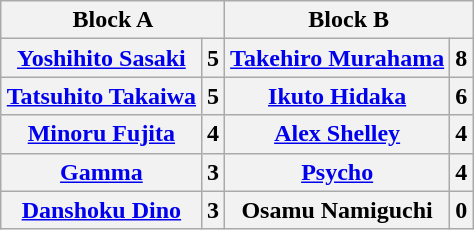<table class="wikitable" style="margin: 1em auto 1em auto">
<tr>
<th colspan="2">Block A</th>
<th colspan="2">Block B</th>
</tr>
<tr>
<th><a href='#'>Yoshihito Sasaki</a></th>
<th>5</th>
<th><a href='#'>Takehiro Murahama</a></th>
<th>8</th>
</tr>
<tr>
<th><a href='#'>Tatsuhito Takaiwa</a></th>
<th>5</th>
<th><a href='#'>Ikuto Hidaka</a></th>
<th>6</th>
</tr>
<tr>
<th><a href='#'>Minoru Fujita</a></th>
<th>4</th>
<th><a href='#'>Alex Shelley</a></th>
<th>4</th>
</tr>
<tr>
<th><a href='#'>Gamma</a></th>
<th>3</th>
<th><a href='#'>Psycho</a></th>
<th>4</th>
</tr>
<tr>
<th><a href='#'>Danshoku Dino</a></th>
<th>3</th>
<th>Osamu Namiguchi</th>
<th>0</th>
</tr>
</table>
